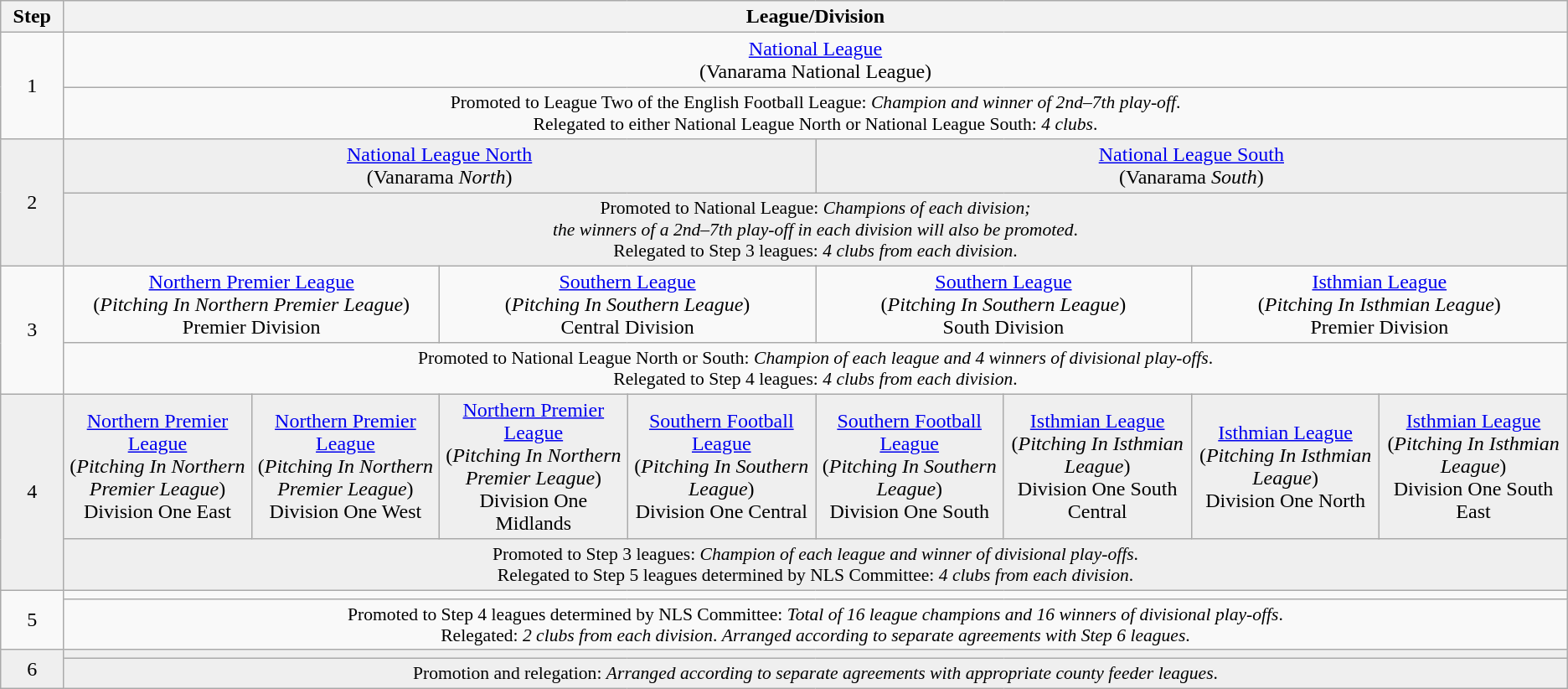<table class="wikitable" style="text-align:center">
<tr>
<th>Step</th>
<th colspan=10>League/Division</th>
</tr>
<tr>
<td rowspan=2>1</td>
<td colspan=10><a href='#'>National League</a><br>(Vanarama National League)</td>
</tr>
<tr>
<td colspan=10 style="font-size:90%; border-top:0">Promoted to League Two of the English Football League: <em>Champion and winner of 2nd–7th play-off</em>.<br>Relegated to either National League North or National League South: <em>4 clubs</em>.</td>
</tr>
<tr style="background:#efefef">
<td rowspan=2>2</td>
<td colspan=4 style="width:48%"><a href='#'>National League North</a><br>(Vanarama <em>North</em>)</td>
<td colspan=4 style="width:48%; border-left:0"><a href='#'>National League South</a><br>(Vanarama <em>South</em>)</td>
</tr>
<tr style="background:#efefef">
<td colspan=10 style="font-size:90%; border-top:0">Promoted to National League: <em>Champions of each division;<br>the winners of a 2nd–7th play-off in each division will also be promoted</em>.<br>Relegated to Step 3 leagues: <em>4 clubs from each division</em>.</td>
</tr>
<tr>
<td rowspan=2>3</td>
<td colspan=2 style="width:24%"><a href='#'>Northern Premier League</a><br>(<em>Pitching In Northern Premier League</em>)<br>Premier Division</td>
<td colspan=2 style="width:24%; border-left:0"><a href='#'>Southern League</a><br>(<em>Pitching In Southern League</em>)<br>Central Division</td>
<td colspan=2 style="width:24%; border-left:0"><a href='#'>Southern League</a><br>(<em>Pitching In Southern League</em>)<br>South Division</td>
<td colspan=2 style="width:24%; border-left:0"><a href='#'>Isthmian League</a><br>(<em>Pitching In Isthmian League</em>)<br>Premier Division</td>
</tr>
<tr>
<td colspan=10 style="font-size:90%; border-top:0">Promoted to National League North or South: <em>Champion of each league and 4 winners of divisional play-offs</em>.<br>Relegated to Step 4 leagues: <em>4 clubs from each division</em>.</td>
</tr>
<tr style="background:#efefef">
<td rowspan=2>4</td>
<td style="width:12%"><a href='#'>Northern Premier League</a><br>(<em>Pitching In Northern Premier League</em>)<br>Division One East</td>
<td style="width:12%; border-left:0"><a href='#'>Northern Premier League</a><br>(<em>Pitching In Northern Premier League</em>)<br>Division One West</td>
<td style="width:12%; border-left:0"><a href='#'>Northern Premier League</a><br>(<em>Pitching In Northern Premier League</em>)<br>Division One Midlands</td>
<td style="width:12%; border-left:0"><a href='#'>Southern Football League</a><br>(<em>Pitching In Southern League</em>)<br>Division One Central</td>
<td style="width:12%; border-left:0"><a href='#'>Southern Football League</a><br>(<em>Pitching In Southern League</em>)<br>Division One South</td>
<td style="width:12%; border-left:0"><a href='#'>Isthmian League</a><br>(<em>Pitching In Isthmian League</em>)<br>Division One South Central</td>
<td style="width:12%; border-left:0"><a href='#'>Isthmian League</a><br>(<em>Pitching In Isthmian League</em>)<br>Division One North</td>
<td style="width:12%; border-left:0"><a href='#'>Isthmian League</a><br>(<em>Pitching In Isthmian League</em>)<br>Division One South East</td>
</tr>
<tr style="background:#efefef">
<td colspan=10 style="border-top:0; font-size:90%">Promoted to Step 3 leagues: <em>Champion of each league and winner of divisional play-offs</em>.<br>Relegated to Step 5 leagues determined by NLS Committee: <em>4 clubs from each division</em>.</td>
</tr>
<tr>
<td rowspan=2>5</td>
<td colspan=10 style="font-size:90%"></td>
</tr>
<tr>
<td colspan=10 style="font-size:90%; border-top:0">Promoted to Step 4 leagues determined by NLS Committee: <em>Total of 16 league champions and 16 winners of divisional play-offs</em>.<br>Relegated: <em>2 clubs from each division</em>. <em>Arranged according to separate agreements with Step 6 leagues</em>.</td>
</tr>
<tr style="background:#efefef">
<td rowspan=2>6</td>
<td colspan=10 style="font-size:90%"></td>
</tr>
<tr style="background:#efefef">
<td colspan=10 style="font-size:90%; border-top:0">Promotion and relegation: <em>Arranged according to separate agreements with appropriate county feeder leagues</em>.</td>
</tr>
</table>
